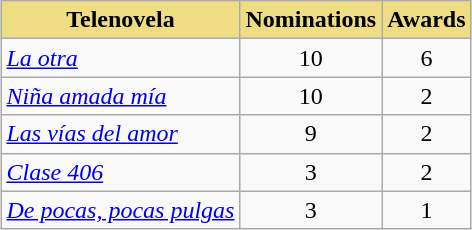<table class="wikitable sortable" style="margin:1em auto;">
<tr>
<th style="background-color:#EEDD82;">Telenovela</th>
<th style="background-color:#EEDD82;">Nominations</th>
<th style="background-color:#EEDD82;">Awards</th>
</tr>
<tr>
<td><em><a href='#'>La otra</a></em></td>
<td style="text-align:center;">10</td>
<td style="text-align:center;">6</td>
</tr>
<tr>
<td><em><a href='#'>Niña amada mía</a></em></td>
<td style="text-align:center;">10</td>
<td style="text-align:center;">2</td>
</tr>
<tr>
<td><em><a href='#'>Las vías del amor</a></em></td>
<td style="text-align:center;">9</td>
<td style="text-align:center;">2</td>
</tr>
<tr>
<td><em><a href='#'>Clase 406</a></em></td>
<td style="text-align:center;">3</td>
<td style="text-align:center;">2</td>
</tr>
<tr>
<td><em><a href='#'>De pocas, pocas pulgas</a></em></td>
<td style="text-align:center;">3</td>
<td style="text-align:center;">1</td>
</tr>
</table>
